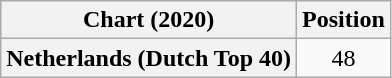<table class="wikitable plainrowheaders" style="text-align:center">
<tr>
<th scope="col">Chart (2020)</th>
<th scope="col">Position</th>
</tr>
<tr>
<th scope="row">Netherlands (Dutch Top 40)</th>
<td>48</td>
</tr>
</table>
